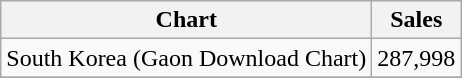<table class="wikitable sortable plainrowheaders" style="text-align:center;">
<tr>
<th>Chart</th>
<th>Sales</th>
</tr>
<tr>
<td rowspan="1">South Korea (Gaon Download Chart)</td>
<td>287,998</td>
</tr>
<tr>
</tr>
</table>
